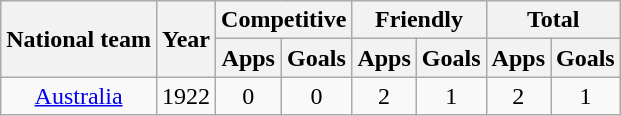<table class="wikitable" style="text-align:center">
<tr>
<th rowspan="2">National team</th>
<th rowspan="2">Year</th>
<th colspan="2">Competitive</th>
<th colspan="2">Friendly</th>
<th colspan="2">Total</th>
</tr>
<tr>
<th>Apps</th>
<th>Goals</th>
<th>Apps</th>
<th>Goals</th>
<th>Apps</th>
<th>Goals</th>
</tr>
<tr>
<td><a href='#'>Australia</a></td>
<td>1922</td>
<td>0</td>
<td>0</td>
<td>2</td>
<td>1</td>
<td>2</td>
<td>1</td>
</tr>
</table>
